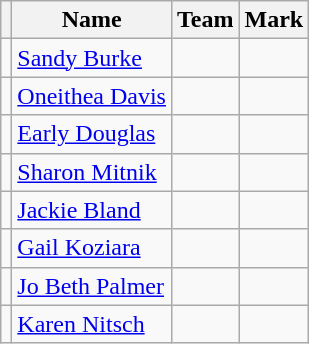<table class=wikitable>
<tr>
<th></th>
<th>Name</th>
<th>Team</th>
<th>Mark</th>
</tr>
<tr>
<td></td>
<td><a href='#'>Sandy Burke</a></td>
<td></td>
<td></td>
</tr>
<tr>
<td></td>
<td><a href='#'>Oneithea Davis</a></td>
<td></td>
<td></td>
</tr>
<tr>
<td></td>
<td><a href='#'>Early Douglas</a></td>
<td></td>
<td></td>
</tr>
<tr>
<td></td>
<td><a href='#'>Sharon Mitnik</a></td>
<td></td>
<td></td>
</tr>
<tr>
<td></td>
<td><a href='#'>Jackie Bland</a></td>
<td></td>
<td></td>
</tr>
<tr>
<td></td>
<td><a href='#'>Gail Koziara</a></td>
<td></td>
<td></td>
</tr>
<tr>
<td></td>
<td><a href='#'>Jo Beth Palmer</a></td>
<td></td>
<td></td>
</tr>
<tr>
<td></td>
<td><a href='#'>Karen Nitsch</a></td>
<td></td>
<td></td>
</tr>
</table>
